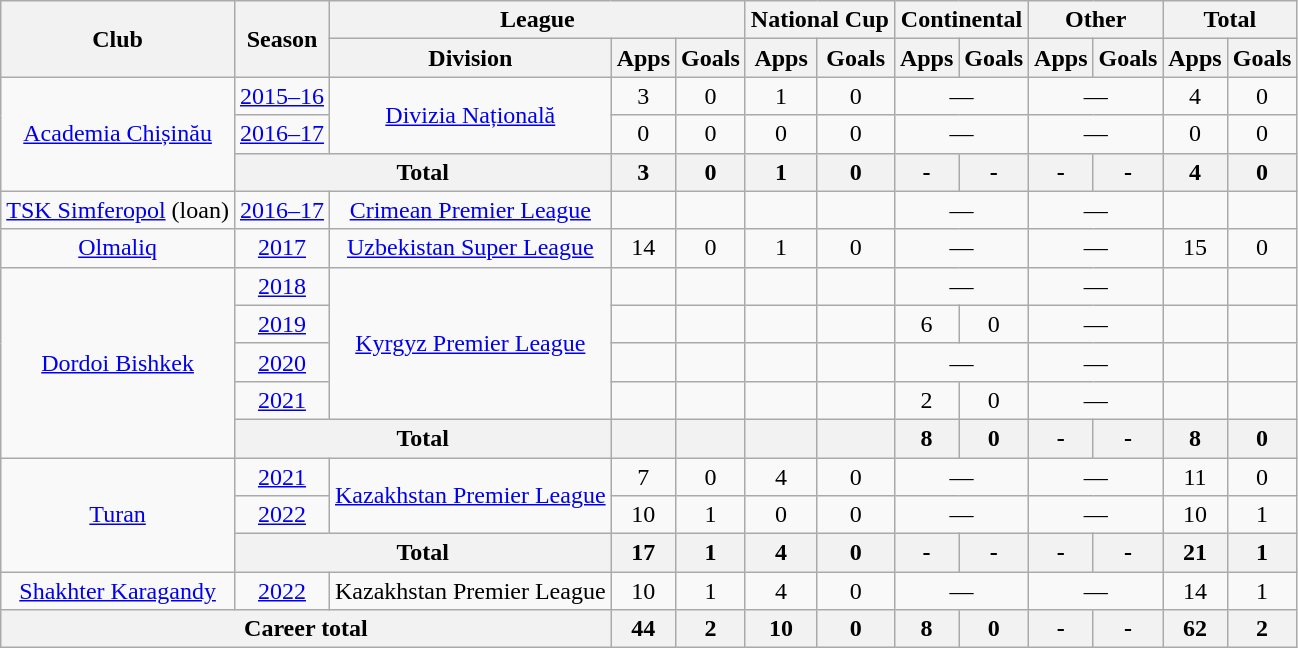<table class="wikitable" style="text-align:center">
<tr>
<th rowspan="2">Club</th>
<th rowspan="2">Season</th>
<th colspan="3">League</th>
<th colspan="2">National Cup</th>
<th colspan="2">Continental</th>
<th colspan="2">Other</th>
<th colspan="2">Total</th>
</tr>
<tr>
<th>Division</th>
<th>Apps</th>
<th>Goals</th>
<th>Apps</th>
<th>Goals</th>
<th>Apps</th>
<th>Goals</th>
<th>Apps</th>
<th>Goals</th>
<th>Apps</th>
<th>Goals</th>
</tr>
<tr>
<td rowspan="3"><a href='#'>Academia Chișinău</a></td>
<td><a href='#'>2015–16</a></td>
<td rowspan="2"><a href='#'>Divizia Națională</a></td>
<td>3</td>
<td>0</td>
<td>1</td>
<td>0</td>
<td colspan="2">—</td>
<td colspan="2">—</td>
<td>4</td>
<td>0</td>
</tr>
<tr>
<td><a href='#'>2016–17</a></td>
<td>0</td>
<td>0</td>
<td>0</td>
<td>0</td>
<td colspan="2">—</td>
<td colspan="2">—</td>
<td>0</td>
<td>0</td>
</tr>
<tr>
<th colspan="2">Total</th>
<th>3</th>
<th>0</th>
<th>1</th>
<th>0</th>
<th>-</th>
<th>-</th>
<th>-</th>
<th>-</th>
<th>4</th>
<th>0</th>
</tr>
<tr>
<td><a href='#'>TSK Simferopol</a> (loan)</td>
<td><a href='#'>2016–17</a></td>
<td><a href='#'>Crimean Premier League</a></td>
<td></td>
<td></td>
<td></td>
<td></td>
<td colspan="2">—</td>
<td colspan="2">—</td>
<td></td>
<td></td>
</tr>
<tr>
<td><a href='#'>Olmaliq</a></td>
<td><a href='#'>2017</a></td>
<td><a href='#'>Uzbekistan Super League</a></td>
<td>14</td>
<td>0</td>
<td>1</td>
<td>0</td>
<td colspan="2">—</td>
<td colspan="2">—</td>
<td>15</td>
<td>0</td>
</tr>
<tr>
<td rowspan="5"><a href='#'>Dordoi Bishkek</a></td>
<td><a href='#'>2018</a></td>
<td rowspan="4"><a href='#'>Kyrgyz Premier League</a></td>
<td></td>
<td></td>
<td></td>
<td></td>
<td colspan="2">—</td>
<td colspan="2">—</td>
<td></td>
<td></td>
</tr>
<tr>
<td><a href='#'>2019</a></td>
<td></td>
<td></td>
<td></td>
<td></td>
<td>6</td>
<td>0</td>
<td colspan="2">—</td>
<td></td>
<td></td>
</tr>
<tr>
<td><a href='#'>2020</a></td>
<td></td>
<td></td>
<td></td>
<td></td>
<td colspan="2">—</td>
<td colspan="2">—</td>
<td></td>
<td></td>
</tr>
<tr>
<td><a href='#'>2021</a></td>
<td></td>
<td></td>
<td></td>
<td></td>
<td>2</td>
<td>0</td>
<td colspan="2">—</td>
<td></td>
<td></td>
</tr>
<tr>
<th colspan="2">Total</th>
<th></th>
<th></th>
<th></th>
<th></th>
<th>8</th>
<th>0</th>
<th>-</th>
<th>-</th>
<th>8</th>
<th>0</th>
</tr>
<tr>
<td rowspan="3"><a href='#'>Turan</a></td>
<td><a href='#'>2021</a></td>
<td rowspan="2"><a href='#'>Kazakhstan Premier League</a></td>
<td>7</td>
<td>0</td>
<td>4</td>
<td>0</td>
<td colspan="2">—</td>
<td colspan="2">—</td>
<td>11</td>
<td>0</td>
</tr>
<tr>
<td><a href='#'>2022</a></td>
<td>10</td>
<td>1</td>
<td>0</td>
<td>0</td>
<td colspan="2">—</td>
<td colspan="2">—</td>
<td>10</td>
<td>1</td>
</tr>
<tr>
<th colspan="2">Total</th>
<th>17</th>
<th>1</th>
<th>4</th>
<th>0</th>
<th>-</th>
<th>-</th>
<th>-</th>
<th>-</th>
<th>21</th>
<th>1</th>
</tr>
<tr>
<td><a href='#'>Shakhter Karagandy</a></td>
<td><a href='#'>2022</a></td>
<td>Kazakhstan Premier League</td>
<td>10</td>
<td>1</td>
<td>4</td>
<td>0</td>
<td colspan="2">—</td>
<td colspan="2">—</td>
<td>14</td>
<td>1</td>
</tr>
<tr>
<th colspan="3">Career total</th>
<th>44</th>
<th>2</th>
<th>10</th>
<th>0</th>
<th>8</th>
<th>0</th>
<th>-</th>
<th>-</th>
<th>62</th>
<th>2</th>
</tr>
</table>
